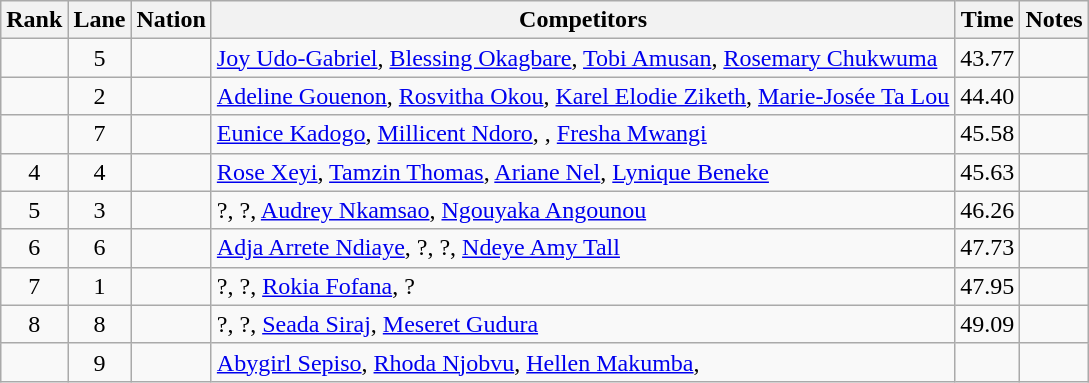<table class="wikitable sortable" style="text-align:center">
<tr>
<th>Rank</th>
<th>Lane</th>
<th>Nation</th>
<th>Competitors</th>
<th>Time</th>
<th>Notes</th>
</tr>
<tr>
<td></td>
<td>5</td>
<td align=left></td>
<td align=left><a href='#'>Joy Udo-Gabriel</a>, <a href='#'>Blessing Okagbare</a>, <a href='#'>Tobi Amusan</a>, <a href='#'>Rosemary Chukwuma</a></td>
<td>43.77</td>
<td></td>
</tr>
<tr>
<td></td>
<td>2</td>
<td align=left></td>
<td align=left><a href='#'>Adeline Gouenon</a>, <a href='#'>Rosvitha Okou</a>, <a href='#'>Karel Elodie Ziketh</a>, <a href='#'>Marie-Josée Ta Lou</a></td>
<td>44.40</td>
<td></td>
</tr>
<tr>
<td></td>
<td>7</td>
<td align=left></td>
<td align=left><a href='#'>Eunice Kadogo</a>, <a href='#'>Millicent Ndoro</a>, , <a href='#'>Fresha Mwangi</a></td>
<td>45.58</td>
<td></td>
</tr>
<tr>
<td>4</td>
<td>4</td>
<td align=left></td>
<td align=left><a href='#'>Rose Xeyi</a>, <a href='#'>Tamzin Thomas</a>, <a href='#'>Ariane Nel</a>, <a href='#'>Lynique Beneke</a></td>
<td>45.63</td>
<td></td>
</tr>
<tr>
<td>5</td>
<td>3</td>
<td align=left></td>
<td align=left>?, ?, <a href='#'>Audrey Nkamsao</a>, <a href='#'>Ngouyaka Angounou</a></td>
<td>46.26</td>
<td></td>
</tr>
<tr>
<td>6</td>
<td>6</td>
<td align=left></td>
<td align=left><a href='#'>Adja Arrete Ndiaye</a>, ?, ?, <a href='#'>Ndeye Amy Tall</a></td>
<td>47.73</td>
<td></td>
</tr>
<tr>
<td>7</td>
<td>1</td>
<td align=left></td>
<td align=left>?, ?, <a href='#'>Rokia Fofana</a>, ?</td>
<td>47.95</td>
<td></td>
</tr>
<tr>
<td>8</td>
<td>8</td>
<td align=left></td>
<td align=left>?, ?, <a href='#'>Seada Siraj</a>, <a href='#'>Meseret Gudura</a></td>
<td>49.09</td>
<td></td>
</tr>
<tr>
<td></td>
<td>9</td>
<td align=left></td>
<td align=left><a href='#'>Abygirl Sepiso</a>, <a href='#'>Rhoda Njobvu</a>, <a href='#'>Hellen Makumba</a>,  </td>
<td></td>
<td></td>
</tr>
</table>
